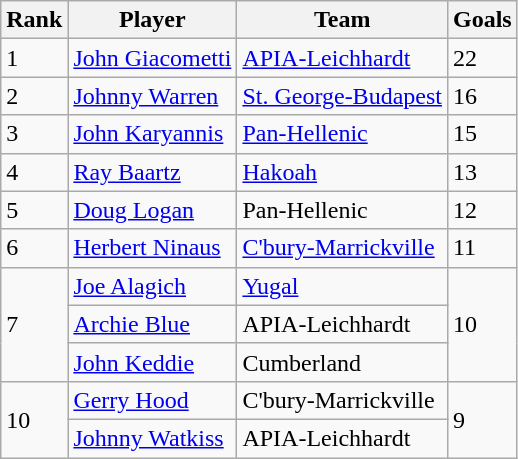<table class="wikitable defaultleft col4right">
<tr>
<th>Rank</th>
<th>Player</th>
<th>Team</th>
<th>Goals</th>
</tr>
<tr>
<td>1</td>
<td><a href='#'>John Giacometti</a></td>
<td><a href='#'>APIA-Leichhardt</a></td>
<td>22</td>
</tr>
<tr>
<td>2</td>
<td><a href='#'>Johnny Warren</a></td>
<td><a href='#'>St. George-Budapest</a></td>
<td>16</td>
</tr>
<tr>
<td>3</td>
<td><a href='#'>John Karyannis</a></td>
<td><a href='#'>Pan-Hellenic</a></td>
<td>15</td>
</tr>
<tr>
<td>4</td>
<td><a href='#'>Ray Baartz</a></td>
<td><a href='#'>Hakoah</a></td>
<td>13</td>
</tr>
<tr>
<td>5</td>
<td><a href='#'>Doug Logan</a></td>
<td>Pan-Hellenic</td>
<td>12</td>
</tr>
<tr>
<td>6</td>
<td><a href='#'>Herbert Ninaus</a></td>
<td><a href='#'>C'bury-Marrickville</a></td>
<td>11</td>
</tr>
<tr>
<td rowspan="3">7</td>
<td><a href='#'>Joe Alagich</a></td>
<td><a href='#'>Yugal</a></td>
<td rowspan="3">10</td>
</tr>
<tr>
<td><a href='#'>Archie Blue</a></td>
<td>APIA-Leichhardt</td>
</tr>
<tr>
<td><a href='#'>John Keddie</a></td>
<td>Cumberland</td>
</tr>
<tr>
<td rowspan="2">10</td>
<td><a href='#'>Gerry Hood</a></td>
<td>C'bury-Marrickville</td>
<td rowspan="2">9</td>
</tr>
<tr>
<td><a href='#'>Johnny Watkiss</a></td>
<td>APIA-Leichhardt</td>
</tr>
</table>
